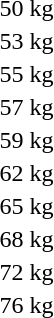<table>
<tr>
<td rowspan=2>50 kg</td>
<td rowspan=2></td>
<td rowspan=2></td>
<td></td>
</tr>
<tr>
<td></td>
</tr>
<tr>
<td rowspan=2>53 kg</td>
<td rowspan=2></td>
<td rowspan=2></td>
<td></td>
</tr>
<tr>
<td></td>
</tr>
<tr>
<td>55 kg</td>
<td></td>
<td></td>
<td></td>
</tr>
<tr>
<td rowspan=2>57 kg</td>
<td rowspan=2></td>
<td rowspan=2></td>
<td></td>
</tr>
<tr>
<td></td>
</tr>
<tr>
<td>59 kg</td>
<td></td>
<td></td>
<td></td>
</tr>
<tr>
<td rowspan=2>62 kg</td>
<td rowspan=2></td>
<td rowspan=2></td>
<td></td>
</tr>
<tr>
<td></td>
</tr>
<tr>
<td>65 kg</td>
<td></td>
<td></td>
<td></td>
</tr>
<tr>
<td rowspan=2>68 kg</td>
<td rowspan=2></td>
<td rowspan=2></td>
<td></td>
</tr>
<tr>
<td></td>
</tr>
<tr>
<td>72 kg</td>
<td></td>
<td></td>
<td></td>
</tr>
<tr>
<td rowspan=2>76 kg</td>
<td rowspan=2></td>
<td rowspan=2></td>
<td></td>
</tr>
<tr>
<td></td>
</tr>
</table>
